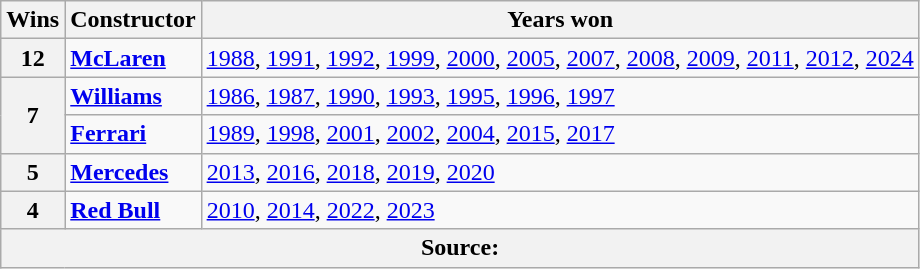<table class="wikitable">
<tr>
<th>Wins</th>
<th>Constructor</th>
<th>Years won</th>
</tr>
<tr>
<th>12</th>
<td> <strong><a href='#'>McLaren</a></strong></td>
<td><a href='#'>1988</a>, <a href='#'>1991</a>, <a href='#'>1992</a>, <a href='#'>1999</a>, <a href='#'>2000</a>, <a href='#'>2005</a>, <a href='#'>2007</a>, <a href='#'>2008</a>, <a href='#'>2009</a>, <a href='#'>2011</a>, <a href='#'>2012</a>, <a href='#'>2024</a></td>
</tr>
<tr>
<th rowspan="2">7</th>
<td> <strong><a href='#'>Williams</a></strong></td>
<td><a href='#'>1986</a>, <a href='#'>1987</a>, <a href='#'>1990</a>, <a href='#'>1993</a>, <a href='#'>1995</a>, <a href='#'>1996</a>, <a href='#'>1997</a></td>
</tr>
<tr>
<td> <strong><a href='#'>Ferrari</a></strong></td>
<td><a href='#'>1989</a>, <a href='#'>1998</a>, <a href='#'>2001</a>, <a href='#'>2002</a>, <a href='#'>2004</a>, <a href='#'>2015</a>, <a href='#'>2017</a></td>
</tr>
<tr>
<th>5</th>
<td> <strong><a href='#'>Mercedes</a></strong></td>
<td><a href='#'>2013</a>, <a href='#'>2016</a>, <a href='#'>2018</a>, <a href='#'>2019</a>, <a href='#'>2020</a></td>
</tr>
<tr>
<th>4</th>
<td> <strong><a href='#'>Red Bull</a></strong></td>
<td><a href='#'>2010</a>, <a href='#'>2014</a>, <a href='#'>2022</a>, <a href='#'>2023</a></td>
</tr>
<tr>
<th colspan=3>Source:</th>
</tr>
</table>
